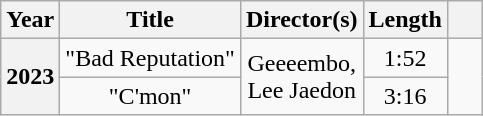<table class="wikitable plainrowheaders" style="text-align:center">
<tr>
<th scope="col">Year</th>
<th scope="col">Title</th>
<th scope="col">Director(s)</th>
<th scope="col">Length</th>
<th scope="col" style="width:1em"></th>
</tr>
<tr>
<th scope="row" rowspan="2">2023</th>
<td>"Bad Reputation"</td>
<td rowspan="2">Geeeembo,<br>Lee Jaedon</td>
<td>1:52</td>
<td rowspan="2"></td>
</tr>
<tr>
<td>"C'mon"</td>
<td>3:16</td>
</tr>
</table>
